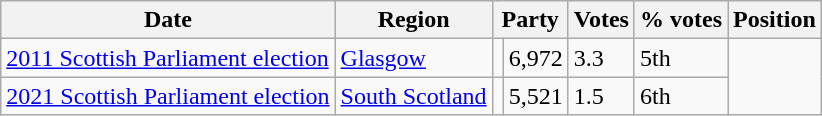<table class="wikitable">
<tr>
<th>Date</th>
<th>Region</th>
<th colspan=2>Party</th>
<th>Votes</th>
<th>% votes</th>
<th>Position</th>
</tr>
<tr>
<td><a href='#'>2011 Scottish Parliament election</a></td>
<td><a href='#'>Glasgow</a></td>
<td></td>
<td>6,972</td>
<td>3.3</td>
<td>5th</td>
</tr>
<tr>
<td><a href='#'>2021 Scottish Parliament election</a></td>
<td><a href='#'>South Scotland</a></td>
<td></td>
<td>5,521</td>
<td>1.5</td>
<td>6th</td>
</tr>
</table>
